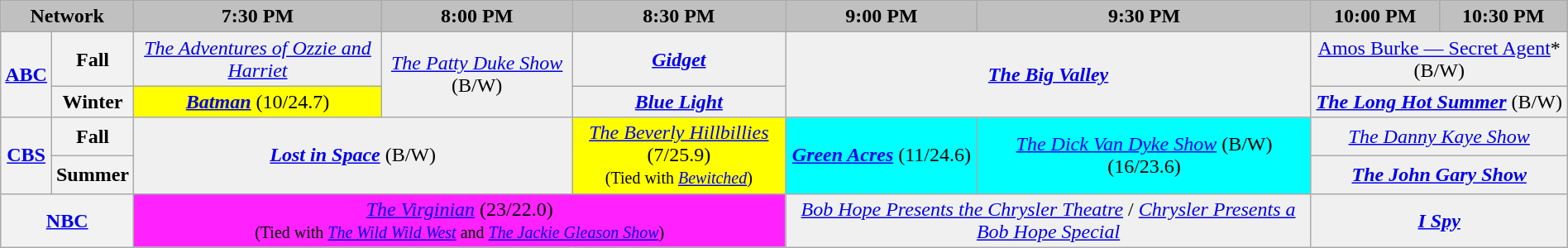<table class="wikitable" style="width:100%;margin-right:0;text-align:center">
<tr>
<th colspan="2" style="background-color:#C0C0C0;text-align:center">Network</th>
<th style="background-color:#C0C0C0;text-align:center">7:30 PM</th>
<th style="background-color:#C0C0C0;text-align:center">8:00 PM</th>
<th style="background-color:#C0C0C0;text-align:center">8:30 PM</th>
<th style="background-color:#C0C0C0;text-align:center">9:00 PM</th>
<th style="background-color:#C0C0C0;text-align:center">9:30 PM</th>
<th style="background-color:#C0C0C0;text-align:center">10:00 PM</th>
<th style="background-color:#C0C0C0;text-align:center">10:30 PM</th>
</tr>
<tr>
<th rowspan="2"><a href='#'>ABC</a></th>
<th>Fall</th>
<td bgcolor="#F0F0F0"><em><a href='#'>The Adventures of Ozzie and Harriet</a></em></td>
<td bgcolor="#F0F0F0" rowspan="2"><em><a href='#'>The Patty Duke Show</a></em> (B/W)</td>
<td bgcolor="#F0F0F0"><strong><em><a href='#'>Gidget</a></em></strong></td>
<td bgcolor="#F0F0F0" rowspan="2" colspan="2"><strong><em><a href='#'>The Big Valley</a></em></strong></td>
<td bgcolor="#F0F0F0" colspan="2"><em><a href='#'></em>Amos Burke — Secret Agent<em></a></em>* (B/W)</td>
</tr>
<tr>
<th>Winter</th>
<td bgcolor="#FFFF00"><strong><em><a href='#'>Batman</a></em></strong> (10/24.7)</td>
<td bgcolor="#F0F0F0"><strong><em><a href='#'>Blue Light</a></em></strong></td>
<td bgcolor="#F0F0F0" colspan="2"><strong><em><a href='#'><em>The Long Hot Summer</em></a></em></strong> (B/W)</td>
</tr>
<tr>
<th rowspan="2"><a href='#'>CBS</a></th>
<th>Fall</th>
<td bgcolor="#F0F0F0" colspan="2" rowspan="2"><strong><em><a href='#'>Lost in Space</a></em></strong> (B/W)</td>
<td bgcolor="#FFFF00" rowspan="2"><em><a href='#'>The Beverly Hillbillies</a></em> (7/25.9)<br><small>(Tied with <em><a href='#'>Bewitched</a></em>)</small></td>
<td bgcolor="#00FFFF" rowspan="2"><strong><em><a href='#'>Green Acres</a></em></strong> (11/24.6)</td>
<td bgcolor="#00FFFF" rowspan="2"><em><a href='#'>The Dick Van Dyke Show</a></em> (B/W) (16/23.6)</td>
<td bgcolor="#F0F0F0" colspan="2"><em><a href='#'>The Danny Kaye Show</a></em></td>
</tr>
<tr>
<th>Summer</th>
<td bgcolor="#F0F0F0" colspan="2"><strong><em><a href='#'>The John Gary Show</a></em></strong></td>
</tr>
<tr>
<th colspan="2"><a href='#'>NBC</a></th>
<td bgcolor="#FF22FF" colspan="3"><em><a href='#'>The Virginian</a></em> (23/22.0)<br><small>(Tied with <em><a href='#'>The Wild Wild West</a></em> and <em><a href='#'>The Jackie Gleason Show</a></em>)</small></td>
<td bgcolor="#F0F0F0" colspan="2"><em><a href='#'>Bob Hope Presents the Chrysler Theatre</a></em> / <em><a href='#'>Chrysler Presents a Bob Hope Special</a></em></td>
<td bgcolor="#F0F0F0" colspan="2"><strong><em><a href='#'>I Spy</a></em></strong></td>
</tr>
</table>
